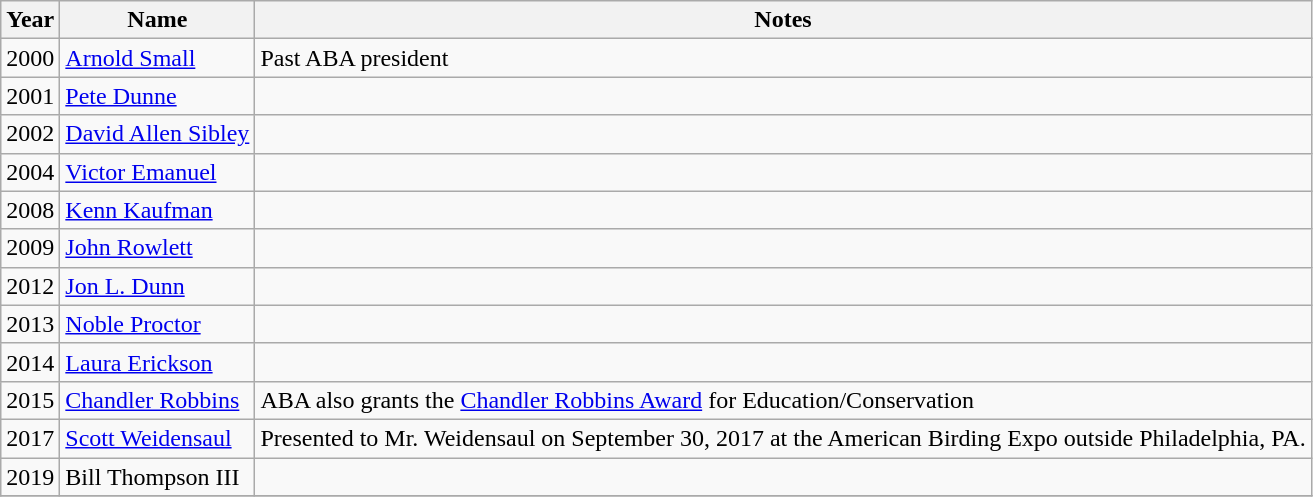<table class="wikitable">
<tr>
<th>Year</th>
<th>Name</th>
<th>Notes</th>
</tr>
<tr>
<td>2000</td>
<td><a href='#'>Arnold Small</a></td>
<td>Past ABA president</td>
</tr>
<tr>
<td>2001</td>
<td><a href='#'>Pete Dunne</a></td>
<td></td>
</tr>
<tr>
<td>2002</td>
<td><a href='#'>David Allen Sibley</a></td>
<td></td>
</tr>
<tr>
<td>2004</td>
<td><a href='#'>Victor Emanuel</a></td>
<td></td>
</tr>
<tr>
<td>2008</td>
<td><a href='#'>Kenn Kaufman</a></td>
<td></td>
</tr>
<tr>
<td>2009</td>
<td><a href='#'>John Rowlett</a></td>
<td></td>
</tr>
<tr>
<td>2012</td>
<td><a href='#'>Jon L. Dunn</a></td>
<td></td>
</tr>
<tr>
<td>2013</td>
<td><a href='#'>Noble Proctor</a></td>
<td></td>
</tr>
<tr>
<td>2014</td>
<td><a href='#'>Laura Erickson</a></td>
<td></td>
</tr>
<tr>
<td>2015</td>
<td><a href='#'>Chandler Robbins</a></td>
<td>ABA also grants the <a href='#'>Chandler Robbins Award</a> for Education/Conservation</td>
</tr>
<tr>
<td>2017</td>
<td><a href='#'>Scott Weidensaul</a></td>
<td>Presented to Mr. Weidensaul on September 30, 2017 at the American Birding Expo outside Philadelphia, PA.</td>
</tr>
<tr>
<td>2019</td>
<td>Bill Thompson III</td>
<td></td>
</tr>
<tr>
</tr>
</table>
